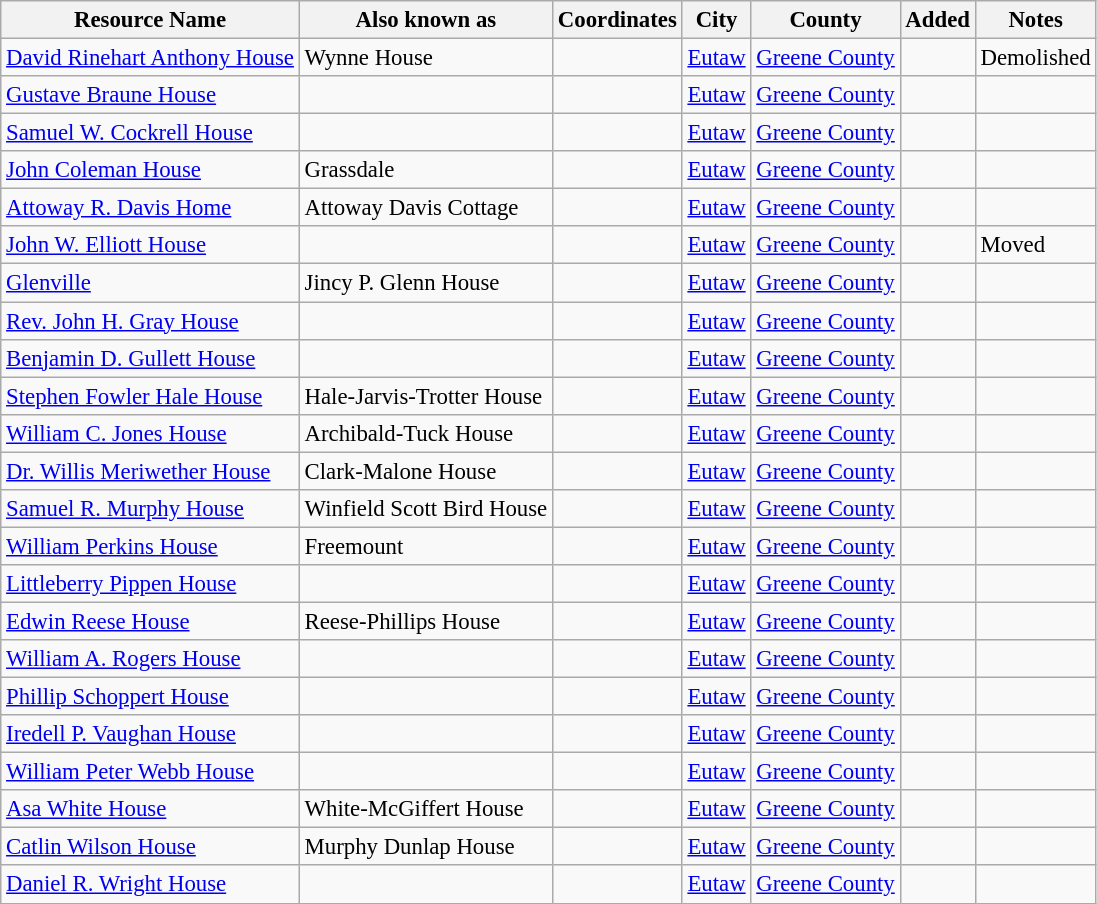<table class="wikitable" style="font-size: 95%;">
<tr>
<th>Resource Name</th>
<th>Also known as</th>
<th>Coordinates</th>
<th>City</th>
<th>County</th>
<th>Added</th>
<th>Notes</th>
</tr>
<tr>
<td><a href='#'>David Rinehart Anthony House</a></td>
<td>Wynne House</td>
<td><small></small></td>
<td><a href='#'>Eutaw</a></td>
<td><a href='#'>Greene County</a></td>
<td></td>
<td>Demolished</td>
</tr>
<tr>
<td><a href='#'>Gustave Braune House</a></td>
<td></td>
<td><small></small></td>
<td><a href='#'>Eutaw</a></td>
<td><a href='#'>Greene County</a></td>
<td></td>
<td></td>
</tr>
<tr>
<td><a href='#'>Samuel W. Cockrell House</a></td>
<td></td>
<td><small></small></td>
<td><a href='#'>Eutaw</a></td>
<td><a href='#'>Greene County</a></td>
<td></td>
<td></td>
</tr>
<tr>
<td><a href='#'>John Coleman House</a></td>
<td>Grassdale</td>
<td><small></small></td>
<td><a href='#'>Eutaw</a></td>
<td><a href='#'>Greene County</a></td>
<td></td>
<td></td>
</tr>
<tr>
<td><a href='#'>Attoway R. Davis Home</a></td>
<td>Attoway Davis Cottage</td>
<td><small></small></td>
<td><a href='#'>Eutaw</a></td>
<td><a href='#'>Greene County</a></td>
<td></td>
<td></td>
</tr>
<tr>
<td><a href='#'>John W. Elliott House</a></td>
<td></td>
<td><small></small></td>
<td><a href='#'>Eutaw</a></td>
<td><a href='#'>Greene County</a></td>
<td></td>
<td>Moved</td>
</tr>
<tr>
<td><a href='#'>Glenville</a></td>
<td>Jincy P. Glenn House</td>
<td><small></small></td>
<td><a href='#'>Eutaw</a></td>
<td><a href='#'>Greene County</a></td>
<td></td>
<td></td>
</tr>
<tr>
<td><a href='#'>Rev. John H. Gray House</a></td>
<td></td>
<td><small></small></td>
<td><a href='#'>Eutaw</a></td>
<td><a href='#'>Greene County</a></td>
<td></td>
<td></td>
</tr>
<tr>
<td><a href='#'>Benjamin D. Gullett House</a></td>
<td></td>
<td><small></small></td>
<td><a href='#'>Eutaw</a></td>
<td><a href='#'>Greene County</a></td>
<td></td>
<td></td>
</tr>
<tr>
<td><a href='#'>Stephen Fowler Hale House</a></td>
<td>Hale-Jarvis-Trotter House</td>
<td><small></small></td>
<td><a href='#'>Eutaw</a></td>
<td><a href='#'>Greene County</a></td>
<td></td>
<td></td>
</tr>
<tr>
<td><a href='#'>William C. Jones House</a></td>
<td>Archibald-Tuck House</td>
<td><small></small></td>
<td><a href='#'>Eutaw</a></td>
<td><a href='#'>Greene County</a></td>
<td></td>
<td></td>
</tr>
<tr>
<td><a href='#'>Dr. Willis Meriwether House</a></td>
<td>Clark-Malone House</td>
<td><small></small></td>
<td><a href='#'>Eutaw</a></td>
<td><a href='#'>Greene County</a></td>
<td></td>
<td></td>
</tr>
<tr>
<td><a href='#'>Samuel R. Murphy House</a></td>
<td>Winfield Scott Bird House</td>
<td><small></small></td>
<td><a href='#'>Eutaw</a></td>
<td><a href='#'>Greene County</a></td>
<td></td>
<td></td>
</tr>
<tr>
<td><a href='#'>William Perkins House</a></td>
<td>Freemount</td>
<td><small></small></td>
<td><a href='#'>Eutaw</a></td>
<td><a href='#'>Greene County</a></td>
<td></td>
<td></td>
</tr>
<tr>
<td><a href='#'>Littleberry Pippen House</a></td>
<td></td>
<td><small></small></td>
<td><a href='#'>Eutaw</a></td>
<td><a href='#'>Greene County</a></td>
<td></td>
<td></td>
</tr>
<tr>
<td><a href='#'>Edwin Reese House</a></td>
<td>Reese-Phillips House</td>
<td><small></small></td>
<td><a href='#'>Eutaw</a></td>
<td><a href='#'>Greene County</a></td>
<td></td>
<td></td>
</tr>
<tr>
<td><a href='#'>William A. Rogers House</a></td>
<td></td>
<td><small></small></td>
<td><a href='#'>Eutaw</a></td>
<td><a href='#'>Greene County</a></td>
<td></td>
<td></td>
</tr>
<tr>
<td><a href='#'>Phillip Schoppert House</a></td>
<td></td>
<td><small></small></td>
<td><a href='#'>Eutaw</a></td>
<td><a href='#'>Greene County</a></td>
<td></td>
<td></td>
</tr>
<tr>
<td><a href='#'>Iredell P. Vaughan House</a></td>
<td></td>
<td><small></small></td>
<td><a href='#'>Eutaw</a></td>
<td><a href='#'>Greene County</a></td>
<td></td>
<td></td>
</tr>
<tr>
<td><a href='#'>William Peter Webb House</a></td>
<td></td>
<td><small></small></td>
<td><a href='#'>Eutaw</a></td>
<td><a href='#'>Greene County</a></td>
<td></td>
<td></td>
</tr>
<tr>
<td><a href='#'>Asa White House</a></td>
<td>White-McGiffert House</td>
<td><small></small></td>
<td><a href='#'>Eutaw</a></td>
<td><a href='#'>Greene County</a></td>
<td></td>
<td></td>
</tr>
<tr>
<td><a href='#'>Catlin Wilson House</a></td>
<td>Murphy Dunlap House</td>
<td><small></small></td>
<td><a href='#'>Eutaw</a></td>
<td><a href='#'>Greene County</a></td>
<td></td>
<td></td>
</tr>
<tr>
<td><a href='#'>Daniel R. Wright House</a></td>
<td></td>
<td><small></small></td>
<td><a href='#'>Eutaw</a></td>
<td><a href='#'>Greene County</a></td>
<td></td>
<td></td>
</tr>
</table>
